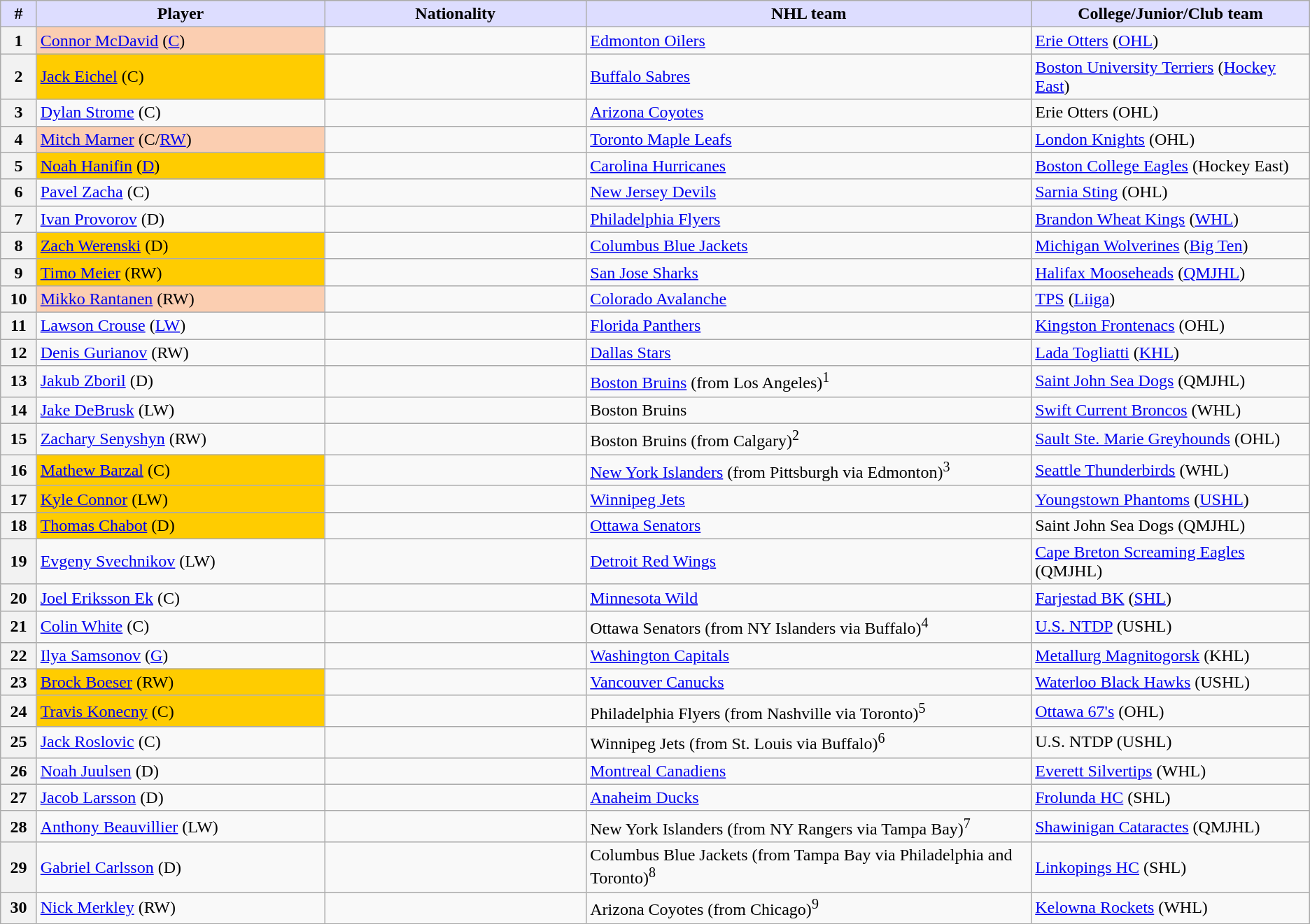<table class="wikitable">
<tr>
<th style="background:#ddf; width:2.75%;">#</th>
<th style="background:#ddf; width:22.0%;">Player</th>
<th style="background:#ddf; width:20.0%;">Nationality</th>
<th style="background:#ddf; width:34.0%;">NHL team</th>
<th style="background:#ddf; width:100.0%;">College/Junior/Club team</th>
</tr>
<tr>
<th>1</th>
<td bgcolor="#FBCEB1"><a href='#'>Connor McDavid</a> (<a href='#'>C</a>)</td>
<td></td>
<td><a href='#'>Edmonton Oilers</a></td>
<td><a href='#'>Erie Otters</a> (<a href='#'>OHL</a>)</td>
</tr>
<tr>
<th>2</th>
<td bgcolor="#FFCC00"><a href='#'>Jack Eichel</a> (C)</td>
<td></td>
<td><a href='#'>Buffalo Sabres</a></td>
<td><a href='#'>Boston University Terriers</a> (<a href='#'>Hockey East</a>)</td>
</tr>
<tr>
<th>3</th>
<td><a href='#'>Dylan Strome</a> (C)</td>
<td></td>
<td><a href='#'>Arizona Coyotes</a></td>
<td>Erie Otters (OHL)</td>
</tr>
<tr>
<th>4</th>
<td bgcolor="#FBCEB1"><a href='#'>Mitch Marner</a> (C/<a href='#'>RW</a>)</td>
<td></td>
<td><a href='#'>Toronto Maple Leafs</a></td>
<td><a href='#'>London Knights</a> (OHL)</td>
</tr>
<tr>
<th>5</th>
<td bgcolor="#FFCC00"><a href='#'>Noah Hanifin</a> (<a href='#'>D</a>)</td>
<td></td>
<td><a href='#'>Carolina Hurricanes</a></td>
<td><a href='#'>Boston College Eagles</a> (Hockey East)</td>
</tr>
<tr>
<th>6</th>
<td><a href='#'>Pavel Zacha</a> (C)</td>
<td></td>
<td><a href='#'>New Jersey Devils</a></td>
<td><a href='#'>Sarnia Sting</a> (OHL)</td>
</tr>
<tr>
<th>7</th>
<td><a href='#'>Ivan Provorov</a> (D)</td>
<td></td>
<td><a href='#'>Philadelphia Flyers</a></td>
<td><a href='#'>Brandon Wheat Kings</a> (<a href='#'>WHL</a>)</td>
</tr>
<tr>
<th>8</th>
<td bgcolor="#FFCC00"><a href='#'>Zach Werenski</a> (D)</td>
<td></td>
<td><a href='#'>Columbus Blue Jackets</a></td>
<td><a href='#'>Michigan Wolverines</a> (<a href='#'>Big Ten</a>)</td>
</tr>
<tr>
<th>9</th>
<td bgcolor="#FFCC00"><a href='#'>Timo Meier</a> (RW)</td>
<td></td>
<td><a href='#'>San Jose Sharks</a></td>
<td><a href='#'>Halifax Mooseheads</a> (<a href='#'>QMJHL</a>)</td>
</tr>
<tr>
<th>10</th>
<td bgcolor="#FBCEB1"><a href='#'>Mikko Rantanen</a> (RW)</td>
<td></td>
<td><a href='#'>Colorado Avalanche</a></td>
<td><a href='#'>TPS</a> (<a href='#'>Liiga</a>)</td>
</tr>
<tr>
<th>11</th>
<td><a href='#'>Lawson Crouse</a> (<a href='#'>LW</a>)</td>
<td></td>
<td><a href='#'>Florida Panthers</a></td>
<td><a href='#'>Kingston Frontenacs</a> (OHL)</td>
</tr>
<tr>
<th>12</th>
<td><a href='#'>Denis Gurianov</a> (RW)</td>
<td></td>
<td><a href='#'>Dallas Stars</a></td>
<td><a href='#'>Lada Togliatti</a> (<a href='#'>KHL</a>)</td>
</tr>
<tr>
<th>13</th>
<td><a href='#'>Jakub Zboril</a> (D)</td>
<td></td>
<td><a href='#'>Boston Bruins</a> (from Los Angeles)<sup>1</sup></td>
<td><a href='#'>Saint John Sea Dogs</a> (QMJHL)</td>
</tr>
<tr>
<th>14</th>
<td><a href='#'>Jake DeBrusk</a> (LW)</td>
<td></td>
<td>Boston Bruins</td>
<td><a href='#'>Swift Current Broncos</a> (WHL)</td>
</tr>
<tr>
<th>15</th>
<td><a href='#'>Zachary Senyshyn</a> (RW)</td>
<td></td>
<td>Boston Bruins (from Calgary)<sup>2</sup></td>
<td><a href='#'>Sault Ste. Marie Greyhounds</a> (OHL)</td>
</tr>
<tr>
<th>16</th>
<td bgcolor="#FFCC00"><a href='#'>Mathew Barzal</a> (C)</td>
<td></td>
<td><a href='#'>New York Islanders</a> (from Pittsburgh via Edmonton)<sup>3</sup></td>
<td><a href='#'>Seattle Thunderbirds</a> (WHL)</td>
</tr>
<tr>
<th>17</th>
<td bgcolor="#FFCC00"><a href='#'>Kyle Connor</a> (LW)</td>
<td></td>
<td><a href='#'>Winnipeg Jets</a></td>
<td><a href='#'>Youngstown Phantoms</a> (<a href='#'>USHL</a>)</td>
</tr>
<tr>
<th>18</th>
<td bgcolor="#FFCC00"><a href='#'>Thomas Chabot</a> (D)</td>
<td></td>
<td><a href='#'>Ottawa Senators</a></td>
<td>Saint John Sea Dogs (QMJHL)</td>
</tr>
<tr>
<th>19</th>
<td><a href='#'>Evgeny Svechnikov</a> (LW)</td>
<td></td>
<td><a href='#'>Detroit Red Wings</a></td>
<td><a href='#'>Cape Breton Screaming Eagles</a> (QMJHL)</td>
</tr>
<tr>
<th>20</th>
<td><a href='#'>Joel Eriksson Ek</a> (C)</td>
<td></td>
<td><a href='#'>Minnesota Wild</a></td>
<td><a href='#'>Farjestad BK</a> (<a href='#'>SHL</a>)</td>
</tr>
<tr>
<th>21</th>
<td><a href='#'>Colin White</a> (C)</td>
<td></td>
<td>Ottawa Senators (from NY Islanders via Buffalo)<sup>4</sup></td>
<td><a href='#'>U.S. NTDP</a> (USHL)</td>
</tr>
<tr>
<th>22</th>
<td><a href='#'>Ilya Samsonov</a> (<a href='#'>G</a>)</td>
<td></td>
<td><a href='#'>Washington Capitals</a></td>
<td><a href='#'>Metallurg Magnitogorsk</a> (KHL)</td>
</tr>
<tr>
<th>23</th>
<td bgcolor="#FFCC00"><a href='#'>Brock Boeser</a> (RW)</td>
<td></td>
<td><a href='#'>Vancouver Canucks</a></td>
<td><a href='#'>Waterloo Black Hawks</a> (USHL)</td>
</tr>
<tr>
<th>24</th>
<td bgcolor="#FFCC00"><a href='#'>Travis Konecny</a> (C)</td>
<td></td>
<td>Philadelphia Flyers (from Nashville via Toronto)<sup>5</sup></td>
<td><a href='#'>Ottawa 67's</a> (OHL)</td>
</tr>
<tr>
<th>25</th>
<td><a href='#'>Jack Roslovic</a> (C)</td>
<td></td>
<td>Winnipeg Jets (from St. Louis via Buffalo)<sup>6</sup></td>
<td>U.S. NTDP (USHL)</td>
</tr>
<tr>
<th>26</th>
<td><a href='#'>Noah Juulsen</a> (D)</td>
<td></td>
<td><a href='#'>Montreal Canadiens</a></td>
<td><a href='#'>Everett Silvertips</a> (WHL)</td>
</tr>
<tr>
<th>27</th>
<td><a href='#'>Jacob Larsson</a> (D)</td>
<td></td>
<td><a href='#'>Anaheim Ducks</a></td>
<td><a href='#'>Frolunda HC</a> (SHL)</td>
</tr>
<tr>
<th>28</th>
<td><a href='#'>Anthony Beauvillier</a> (LW)</td>
<td></td>
<td>New York Islanders (from NY Rangers via Tampa Bay)<sup>7</sup></td>
<td><a href='#'>Shawinigan Cataractes</a> (QMJHL)</td>
</tr>
<tr>
<th>29</th>
<td><a href='#'>Gabriel Carlsson</a> (D)</td>
<td></td>
<td>Columbus Blue Jackets (from Tampa Bay via Philadelphia and Toronto)<sup>8</sup></td>
<td><a href='#'>Linkopings HC</a> (SHL)</td>
</tr>
<tr>
<th>30</th>
<td><a href='#'>Nick Merkley</a> (RW)</td>
<td></td>
<td>Arizona Coyotes (from Chicago)<sup>9</sup></td>
<td><a href='#'>Kelowna Rockets</a> (WHL)</td>
</tr>
</table>
